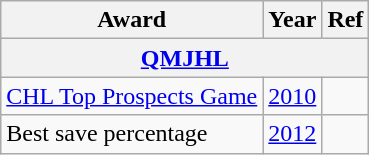<table class="wikitable">
<tr>
<th>Award</th>
<th>Year</th>
<th>Ref</th>
</tr>
<tr>
<th colspan="3"><a href='#'>QMJHL</a></th>
</tr>
<tr>
<td><a href='#'>CHL Top Prospects Game</a></td>
<td><a href='#'>2010</a></td>
<td></td>
</tr>
<tr>
<td>Best save percentage</td>
<td><a href='#'>2012</a></td>
<td></td>
</tr>
</table>
